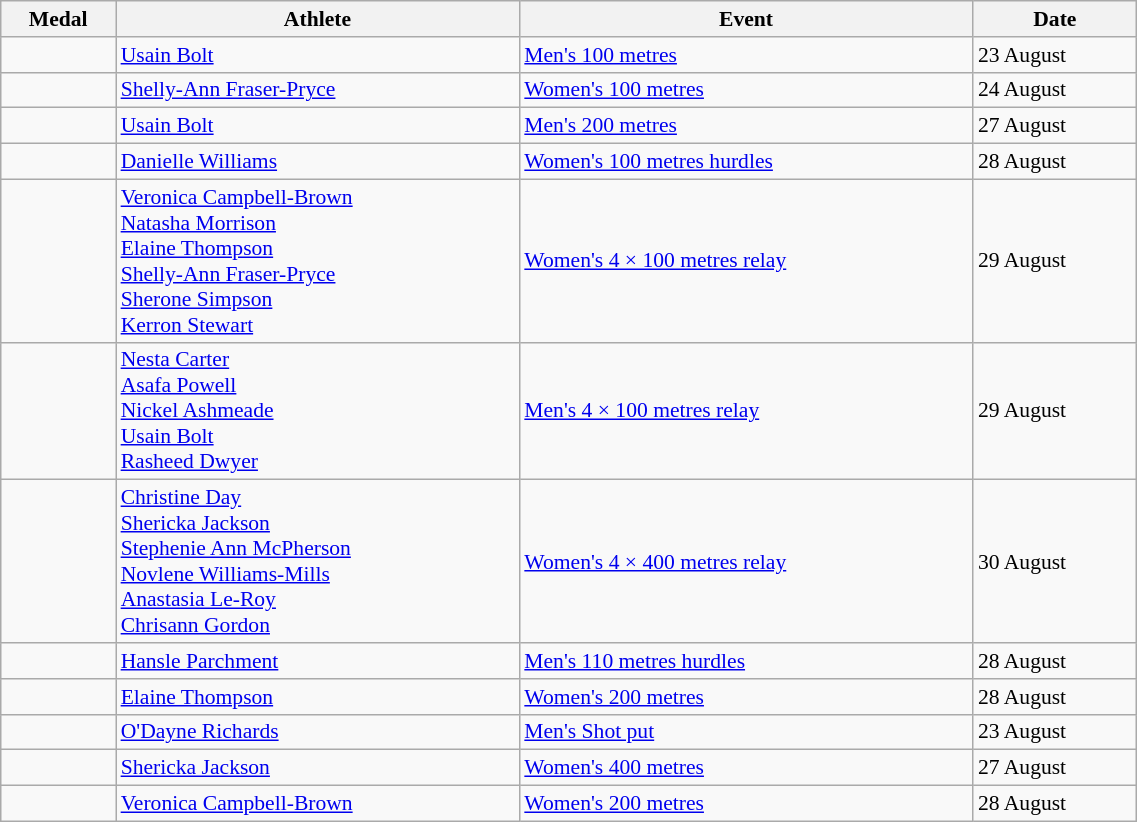<table class="wikitable" style="font-size:90%" width=60%>
<tr>
<th>Medal</th>
<th>Athlete</th>
<th>Event</th>
<th>Date</th>
</tr>
<tr>
<td></td>
<td><a href='#'>Usain Bolt</a></td>
<td><a href='#'>Men's 100 metres</a></td>
<td>23 August</td>
</tr>
<tr>
<td></td>
<td><a href='#'>Shelly-Ann Fraser-Pryce</a></td>
<td><a href='#'>Women's 100 metres</a></td>
<td>24 August</td>
</tr>
<tr>
<td></td>
<td><a href='#'>Usain Bolt</a></td>
<td><a href='#'>Men's 200 metres</a></td>
<td>27 August</td>
</tr>
<tr>
<td></td>
<td><a href='#'>Danielle Williams</a></td>
<td><a href='#'>Women's 100 metres hurdles</a></td>
<td>28 August</td>
</tr>
<tr>
<td></td>
<td><a href='#'>Veronica Campbell-Brown</a> <br><a href='#'>Natasha Morrison</a> <br><a href='#'>Elaine Thompson</a> <br><a href='#'>Shelly-Ann Fraser-Pryce</a> <br><a href='#'>Sherone Simpson</a> <br><a href='#'>Kerron Stewart</a></td>
<td><a href='#'>Women's 4 × 100 metres relay</a></td>
<td>29 August</td>
</tr>
<tr>
<td></td>
<td><a href='#'>Nesta Carter</a><br><a href='#'>Asafa Powell</a><br><a href='#'>Nickel Ashmeade</a><br><a href='#'>Usain Bolt</a><br><a href='#'>Rasheed Dwyer</a></td>
<td><a href='#'>Men's 4 × 100 metres relay</a></td>
<td>29 August</td>
</tr>
<tr>
<td></td>
<td><a href='#'>Christine Day</a><br><a href='#'>Shericka Jackson</a><br><a href='#'>Stephenie Ann McPherson</a><br><a href='#'>Novlene Williams-Mills</a><br><a href='#'>Anastasia Le-Roy</a> <br><a href='#'>Chrisann Gordon</a></td>
<td><a href='#'>Women's 4 × 400 metres relay</a></td>
<td>30 August</td>
</tr>
<tr>
<td></td>
<td><a href='#'>Hansle Parchment</a></td>
<td><a href='#'>Men's 110 metres hurdles</a></td>
<td>28 August</td>
</tr>
<tr>
<td></td>
<td><a href='#'>Elaine Thompson</a></td>
<td><a href='#'>Women's 200 metres</a></td>
<td>28 August</td>
</tr>
<tr>
<td></td>
<td><a href='#'>O'Dayne Richards</a></td>
<td><a href='#'>Men's Shot put</a></td>
<td>23 August</td>
</tr>
<tr>
<td></td>
<td><a href='#'>Shericka Jackson</a></td>
<td><a href='#'>Women's 400 metres</a></td>
<td>27 August</td>
</tr>
<tr>
<td></td>
<td><a href='#'>Veronica Campbell-Brown</a></td>
<td><a href='#'>Women's 200 metres</a></td>
<td>28 August</td>
</tr>
</table>
